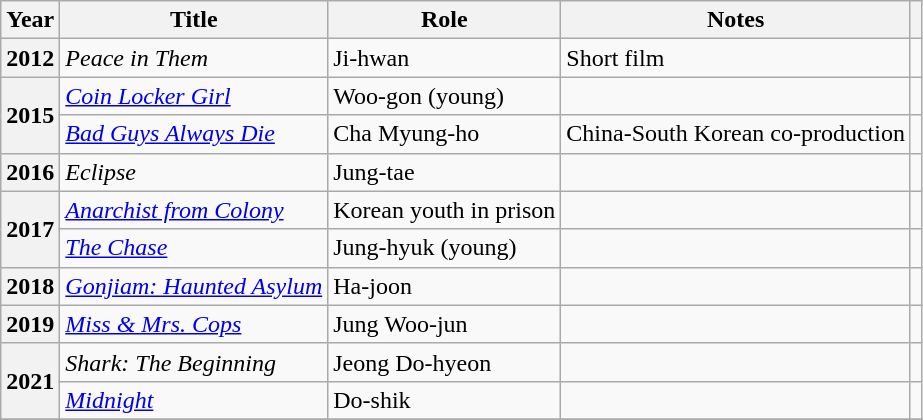<table class="wikitable sortable plainrowheaders">
<tr>
<th scope="col">Year</th>
<th scope="col">Title</th>
<th scope="col">Role</th>
<th scope="col">Notes</th>
<th scope="col" class="unsortable"></th>
</tr>
<tr>
<th scope="row">2012</th>
<td><em>Peace in Them</em></td>
<td>Ji-hwan</td>
<td>Short film</td>
<td></td>
</tr>
<tr>
<th scope="row"  rowspan=2>2015</th>
<td><em><a href='#'>Coin Locker Girl</a></em></td>
<td>Woo-gon (young)</td>
<td></td>
<td></td>
</tr>
<tr>
<td><em><a href='#'>Bad Guys Always Die</a></em></td>
<td>Cha Myung-ho</td>
<td>China-South Korean co-production</td>
<td></td>
</tr>
<tr>
<th scope="row">2016</th>
<td><em>Eclipse</em></td>
<td>Jung-tae</td>
<td></td>
<td></td>
</tr>
<tr>
<th scope="row"  rowspan=2>2017</th>
<td><em><a href='#'>Anarchist from Colony</a></em></td>
<td>Korean youth in prison</td>
<td></td>
<td></td>
</tr>
<tr>
<td><em><a href='#'>The Chase</a></em></td>
<td>Jung-hyuk (young)</td>
<td></td>
<td></td>
</tr>
<tr>
<th scope="row">2018</th>
<td><em><a href='#'>Gonjiam: Haunted Asylum</a></em></td>
<td>Ha-joon</td>
<td></td>
<td></td>
</tr>
<tr>
<th scope="row">2019</th>
<td><em><a href='#'>Miss & Mrs. Cops</a></em></td>
<td>Jung Woo-jun</td>
<td></td>
<td></td>
</tr>
<tr>
<th scope="row" rowspan=2>2021</th>
<td><em> Shark: The Beginning </em></td>
<td>Jeong Do-hyeon</td>
<td></td>
<td></td>
</tr>
<tr>
<td><em><a href='#'>Midnight</a></em></td>
<td>Do-shik</td>
<td></td>
<td></td>
</tr>
<tr>
</tr>
</table>
